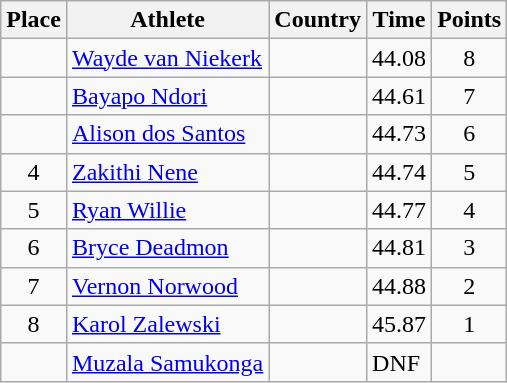<table class="wikitable">
<tr>
<th>Place</th>
<th>Athlete</th>
<th>Country</th>
<th>Time</th>
<th>Points</th>
</tr>
<tr>
<td align=center></td>
<td><a href='#'>Wayde van Niekerk</a></td>
<td></td>
<td>44.08</td>
<td align=center>8</td>
</tr>
<tr>
<td align=center></td>
<td><a href='#'>Bayapo Ndori</a></td>
<td></td>
<td>44.61</td>
<td align=center>7</td>
</tr>
<tr>
<td align=center></td>
<td><a href='#'>Alison dos Santos</a></td>
<td></td>
<td>44.73</td>
<td align=center>6</td>
</tr>
<tr>
<td align=center>4</td>
<td><a href='#'>Zakithi Nene</a></td>
<td></td>
<td>44.74</td>
<td align=center>5</td>
</tr>
<tr>
<td align=center>5</td>
<td><a href='#'>Ryan Willie</a></td>
<td></td>
<td>44.77</td>
<td align=center>4</td>
</tr>
<tr>
<td align=center>6</td>
<td><a href='#'>Bryce Deadmon</a></td>
<td></td>
<td>44.81</td>
<td align=center>3</td>
</tr>
<tr>
<td align=center>7</td>
<td><a href='#'>Vernon Norwood</a></td>
<td></td>
<td>44.88</td>
<td align=center>2</td>
</tr>
<tr>
<td align=center>8</td>
<td><a href='#'>Karol Zalewski</a></td>
<td></td>
<td>45.87</td>
<td align=center>1</td>
</tr>
<tr>
<td align=center></td>
<td><a href='#'>Muzala Samukonga</a></td>
<td></td>
<td>DNF</td>
<td align=center></td>
</tr>
</table>
